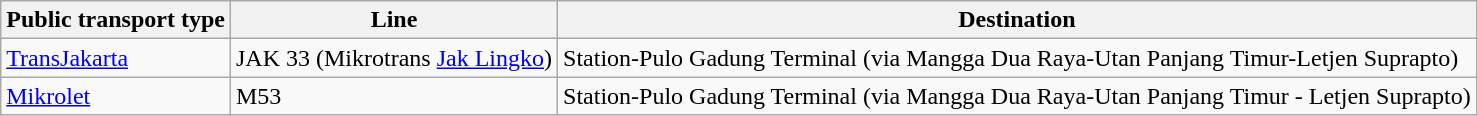<table class="wikitable">
<tr>
<th>Public transport type</th>
<th>Line</th>
<th>Destination</th>
</tr>
<tr>
<td><a href='#'>TransJakarta</a></td>
<td>JAK 33 (Mikrotrans <a href='#'>Jak Lingko</a>)</td>
<td> Station-Pulo Gadung Terminal (via Mangga Dua Raya-Utan Panjang Timur-Letjen Suprapto)</td>
</tr>
<tr>
<td><a href='#'>Mikrolet</a></td>
<td>M53</td>
<td> Station-Pulo Gadung Terminal (via Mangga Dua Raya-Utan Panjang Timur - Letjen Suprapto)</td>
</tr>
</table>
